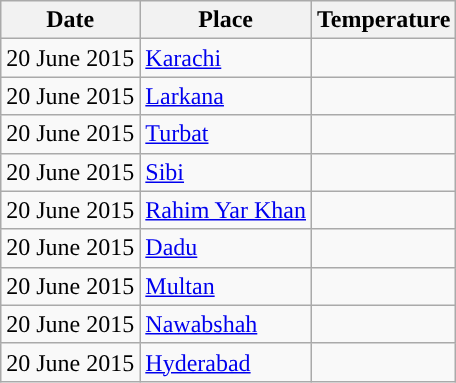<table class="wikitable sortable">
<tr>
<th>Date</th>
<th>Place</th>
<th>Temperature</th>
</tr>
<tr>
<td>20 June 2015</td>
<td><a href='#'>Karachi</a></td>
<td></td>
</tr>
<tr>
<td>20 June 2015</td>
<td><a href='#'>Larkana</a></td>
<td></td>
</tr>
<tr>
<td>20 June 2015</td>
<td><a href='#'>Turbat</a></td>
<td></td>
</tr>
<tr>
<td>20 June 2015</td>
<td><a href='#'>Sibi</a></td>
<td></td>
</tr>
<tr>
<td>20 June 2015</td>
<td><a href='#'>Rahim Yar Khan</a></td>
<td></td>
</tr>
<tr>
<td>20 June 2015</td>
<td><a href='#'>Dadu</a></td>
<td></td>
</tr>
<tr>
<td>20 June 2015</td>
<td><a href='#'>Multan</a></td>
<td></td>
</tr>
<tr>
<td>20 June 2015</td>
<td><a href='#'>Nawabshah</a></td>
<td></td>
</tr>
<tr>
<td>20 June 2015</td>
<td><a href='#'>Hyderabad</a></td>
<td></td>
</tr>
</table>
